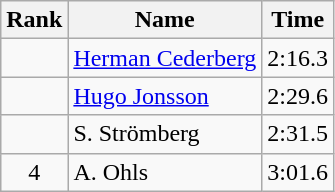<table class="wikitable" style="text-align:center">
<tr>
<th>Rank</th>
<th>Name</th>
<th>Time</th>
</tr>
<tr>
<td></td>
<td align=left><a href='#'>Herman Cederberg</a></td>
<td>2:16.3</td>
</tr>
<tr>
<td></td>
<td align=left><a href='#'>Hugo Jonsson</a></td>
<td>2:29.6</td>
</tr>
<tr>
<td></td>
<td align=left>S. Strömberg</td>
<td>2:31.5</td>
</tr>
<tr>
<td>4</td>
<td align=left>A. Ohls</td>
<td>3:01.6</td>
</tr>
</table>
